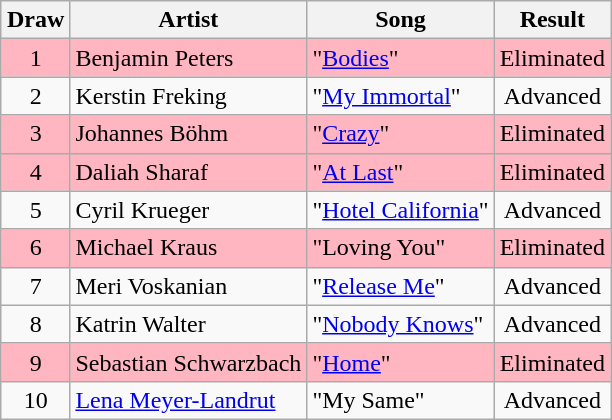<table class="wikitable plainrowheaders" style="margin: 1em auto 1em auto; text-align:center;">
<tr>
<th>Draw</th>
<th>Artist</th>
<th>Song </th>
<th>Result</th>
</tr>
<tr style="background:lightpink;">
<td>1</td>
<td align="left">Benjamin Peters</td>
<td align="left">"<a href='#'>Bodies</a>" </td>
<td>Eliminated</td>
</tr>
<tr>
<td>2</td>
<td align="left">Kerstin Freking</td>
<td align="left">"<a href='#'>My Immortal</a>" </td>
<td>Advanced</td>
</tr>
<tr style="background:lightpink;">
<td>3</td>
<td align="left">Johannes Böhm</td>
<td align="left">"<a href='#'>Crazy</a>" </td>
<td>Eliminated</td>
</tr>
<tr style="background:lightpink;">
<td>4</td>
<td align="left">Daliah Sharaf</td>
<td align="left">"<a href='#'>At Last</a>" </td>
<td>Eliminated</td>
</tr>
<tr>
<td>5</td>
<td align="left">Cyril Krueger</td>
<td align="left">"<a href='#'>Hotel California</a>" </td>
<td>Advanced</td>
</tr>
<tr style="background:lightpink;">
<td>6</td>
<td align="left">Michael Kraus</td>
<td align="left">"Loving You" </td>
<td>Eliminated</td>
</tr>
<tr>
<td>7</td>
<td align="left">Meri Voskanian</td>
<td align="left">"<a href='#'>Release Me</a>" </td>
<td>Advanced</td>
</tr>
<tr>
<td>8</td>
<td align="left">Katrin Walter</td>
<td align="left">"<a href='#'>Nobody Knows</a>" </td>
<td>Advanced</td>
</tr>
<tr style="background:lightpink;">
<td>9</td>
<td align="left">Sebastian Schwarzbach</td>
<td align="left">"<a href='#'>Home</a>" </td>
<td>Eliminated</td>
</tr>
<tr>
<td>10</td>
<td align="left"><a href='#'>Lena Meyer-Landrut</a></td>
<td align="left">"My Same" </td>
<td>Advanced</td>
</tr>
</table>
